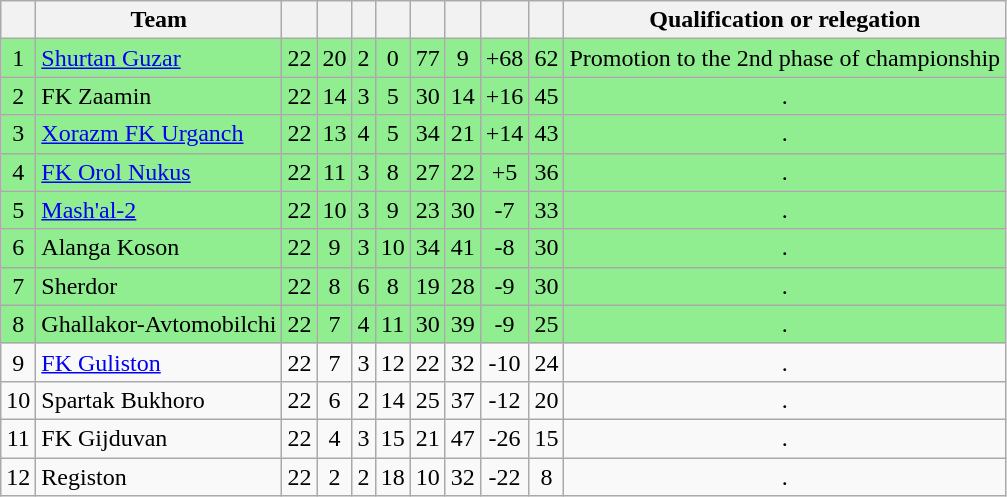<table class="wikitable sortable" style="text-align:center; font-size:100%;">
<tr>
<th></th>
<th>Team</th>
<th></th>
<th></th>
<th></th>
<th></th>
<th></th>
<th></th>
<th></th>
<th></th>
<th>Qualification or relegation</th>
</tr>
<tr align="center" bgcolor="#90EE90">
<td>1</td>
<td align="left"><a href='#'>Shurtan Guzar</a></td>
<td>22</td>
<td>20</td>
<td>2</td>
<td>0</td>
<td>77</td>
<td>9</td>
<td>+68</td>
<td>62</td>
<td>Promotion to the 2nd phase of championship</td>
</tr>
<tr align="center" bgcolor="#90EE90">
<td>2</td>
<td align="left">FK Zaamin</td>
<td>22</td>
<td>14</td>
<td>3</td>
<td>5</td>
<td>30</td>
<td>14</td>
<td>+16</td>
<td>45</td>
<td>.</td>
</tr>
<tr align="center" bgcolor="#90EE90">
<td>3</td>
<td align="left"><a href='#'>Xorazm FK Urganch</a></td>
<td>22</td>
<td>13</td>
<td>4</td>
<td>5</td>
<td>34</td>
<td>21</td>
<td>+14</td>
<td>43</td>
<td>.</td>
</tr>
<tr align="center" bgcolor="#90EE90">
<td>4</td>
<td align="left"><a href='#'>FK Orol Nukus</a></td>
<td>22</td>
<td>11</td>
<td>3</td>
<td>8</td>
<td>27</td>
<td>22</td>
<td>+5</td>
<td>36</td>
<td>.</td>
</tr>
<tr align="center" bgcolor="#90EE90">
<td>5</td>
<td align="left"><a href='#'>Mash'al-2</a></td>
<td>22</td>
<td>10</td>
<td>3</td>
<td>9</td>
<td>23</td>
<td>30</td>
<td>-7</td>
<td>33</td>
<td>.</td>
</tr>
<tr align="center" bgcolor="#90EE90">
<td>6</td>
<td align="left">Alanga Koson</td>
<td>22</td>
<td>9</td>
<td>3</td>
<td>10</td>
<td>34</td>
<td>41</td>
<td>-8</td>
<td>30</td>
<td>.</td>
</tr>
<tr align="center" bgcolor="#90EE90">
<td>7</td>
<td align="left">Sherdor</td>
<td>22</td>
<td>8</td>
<td>6</td>
<td>8</td>
<td>19</td>
<td>28</td>
<td>-9</td>
<td>30</td>
<td>.</td>
</tr>
<tr align="center" bgcolor="#90EE90">
<td>8</td>
<td align="left">Ghallakor-Avtomobilchi</td>
<td>22</td>
<td>7</td>
<td>4</td>
<td>11</td>
<td>30</td>
<td>39</td>
<td>-9</td>
<td>25</td>
<td>.</td>
</tr>
<tr align="center" bgcolor="">
<td>9</td>
<td align="left"><a href='#'>FK Guliston</a></td>
<td>22</td>
<td>7</td>
<td>3</td>
<td>12</td>
<td>22</td>
<td>32</td>
<td>-10</td>
<td>24</td>
<td>.</td>
</tr>
<tr align="center" bgcolor="">
<td>10</td>
<td align="left">Spartak Bukhoro</td>
<td>22</td>
<td>6</td>
<td>2</td>
<td>14</td>
<td>25</td>
<td>37</td>
<td>-12</td>
<td>20</td>
<td>.</td>
</tr>
<tr align="center" bgcolor="">
<td>11</td>
<td align="left">FK Gijduvan</td>
<td>22</td>
<td>4</td>
<td>3</td>
<td>15</td>
<td>21</td>
<td>47</td>
<td>-26</td>
<td>15</td>
<td>.</td>
</tr>
<tr align="center" bgcolor="">
<td>12</td>
<td align="left">Registon</td>
<td>22</td>
<td>2</td>
<td>2</td>
<td>18</td>
<td>10</td>
<td>32</td>
<td>-22</td>
<td>8</td>
<td>.</td>
</tr>
</table>
